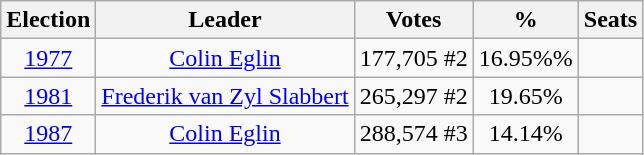<table class=wikitable style=text-align:center>
<tr>
<th>Election</th>
<th>Leader</th>
<th>Votes</th>
<th>%</th>
<th>Seats</th>
</tr>
<tr>
<td><a href='#'>1977</a></td>
<td><a href='#'>Colin Eglin</a></td>
<td>177,705 #2</td>
<td>16.95%%</td>
<td></td>
</tr>
<tr>
<td><a href='#'>1981</a></td>
<td><a href='#'>Frederik van Zyl Slabbert</a></td>
<td>265,297 #2</td>
<td>19.65%</td>
<td></td>
</tr>
<tr>
<td><a href='#'>1987</a></td>
<td><a href='#'>Colin Eglin</a></td>
<td>288,574 #3</td>
<td>14.14%</td>
<td></td>
</tr>
</table>
